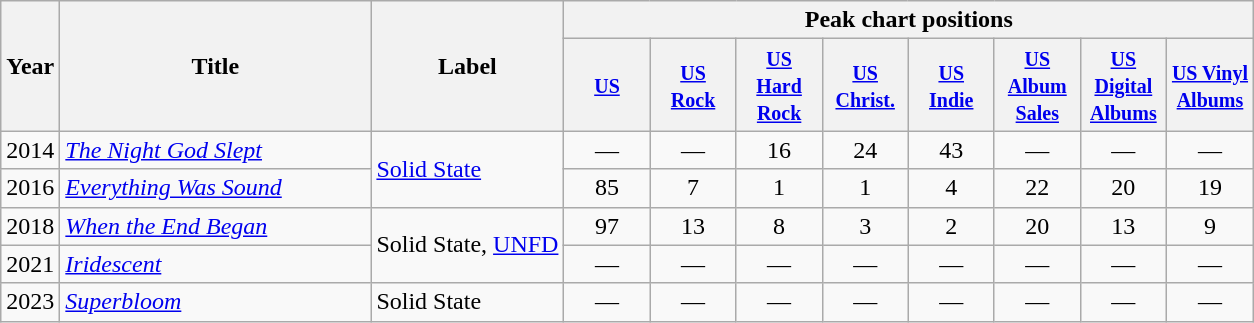<table class="wikitable">
<tr>
<th rowspan="2">Year</th>
<th style="width:200px;" rowspan="2">Title</th>
<th rowspan="2">Label</th>
<th colspan="8">Peak chart positions</th>
</tr>
<tr>
<th style="width:50px;"><small><a href='#'>US</a></small><br></th>
<th style="width:50px;"><small><a href='#'>US<br>Rock</a></small><br></th>
<th style="width:50px;"><small><a href='#'>US Hard<br>Rock</a></small><br></th>
<th style="width:50px;"><small><a href='#'>US<br>Christ.</a></small><br></th>
<th style="width:50px;"><small><a href='#'>US<br>Indie</a></small><br></th>
<th style="width:50px;"><small><a href='#'>US Album<br>Sales</a></small><br></th>
<th style="width:50px;"><small><a href='#'>US Digital<br>Albums</a></small><br></th>
<th style="width:50px:"><small><a href='#'>US Vinyl<br>Albums</a></small><br></th>
</tr>
<tr>
<td>2014</td>
<td><em><a href='#'>The Night God Slept</a></em></td>
<td rowspan="2"><a href='#'>Solid State</a></td>
<td style="text-align:center;">—</td>
<td style="text-align:center;">—</td>
<td style="text-align:center;">16</td>
<td style="text-align:center;">24</td>
<td style="text-align:center;">43</td>
<td style="text-align:center;">—</td>
<td style="text-align:center;">—</td>
<td style="text-align:center;">—</td>
</tr>
<tr>
<td>2016</td>
<td><em><a href='#'>Everything Was Sound</a></em></td>
<td style="text-align:center;">85</td>
<td style="text-align:center;">7</td>
<td style="text-align:center;">1</td>
<td style="text-align:center;">1</td>
<td style="text-align:center;">4</td>
<td style="text-align:center;">22</td>
<td style="text-align:center;">20</td>
<td style="text-align:center;">19</td>
</tr>
<tr>
<td>2018</td>
<td><em><a href='#'>When the End Began</a></em></td>
<td rowspan="2">Solid State, <a href='#'>UNFD</a></td>
<td style="text-align:center;">97</td>
<td style="text-align:center;">13</td>
<td style="text-align:center;">8</td>
<td style="text-align:center;">3</td>
<td style="text-align:center;">2</td>
<td style="text-align:center;">20</td>
<td style="text-align:center;">13</td>
<td style="text-align:center;">9</td>
</tr>
<tr>
<td>2021</td>
<td><em><a href='#'>Iridescent</a></em></td>
<td style="text-align:center;">—</td>
<td style="text-align:center;">—</td>
<td style="text-align:center;">—</td>
<td style="text-align:center;">—</td>
<td style="text-align:center;">—</td>
<td style="text-align:center;">—</td>
<td style="text-align:center;">—</td>
<td style="text-align:center;">—</td>
</tr>
<tr>
<td>2023</td>
<td><em><a href='#'>Superbloom</a></em></td>
<td>Solid State</td>
<td style="text-align:center;">—</td>
<td style="text-align:center;">—</td>
<td style="text-align:center;">—</td>
<td style="text-align:center;">—</td>
<td style="text-align:center;">—</td>
<td style="text-align:center;">—</td>
<td style="text-align:center;">—</td>
<td style="text-align:center;">—</td>
</tr>
</table>
